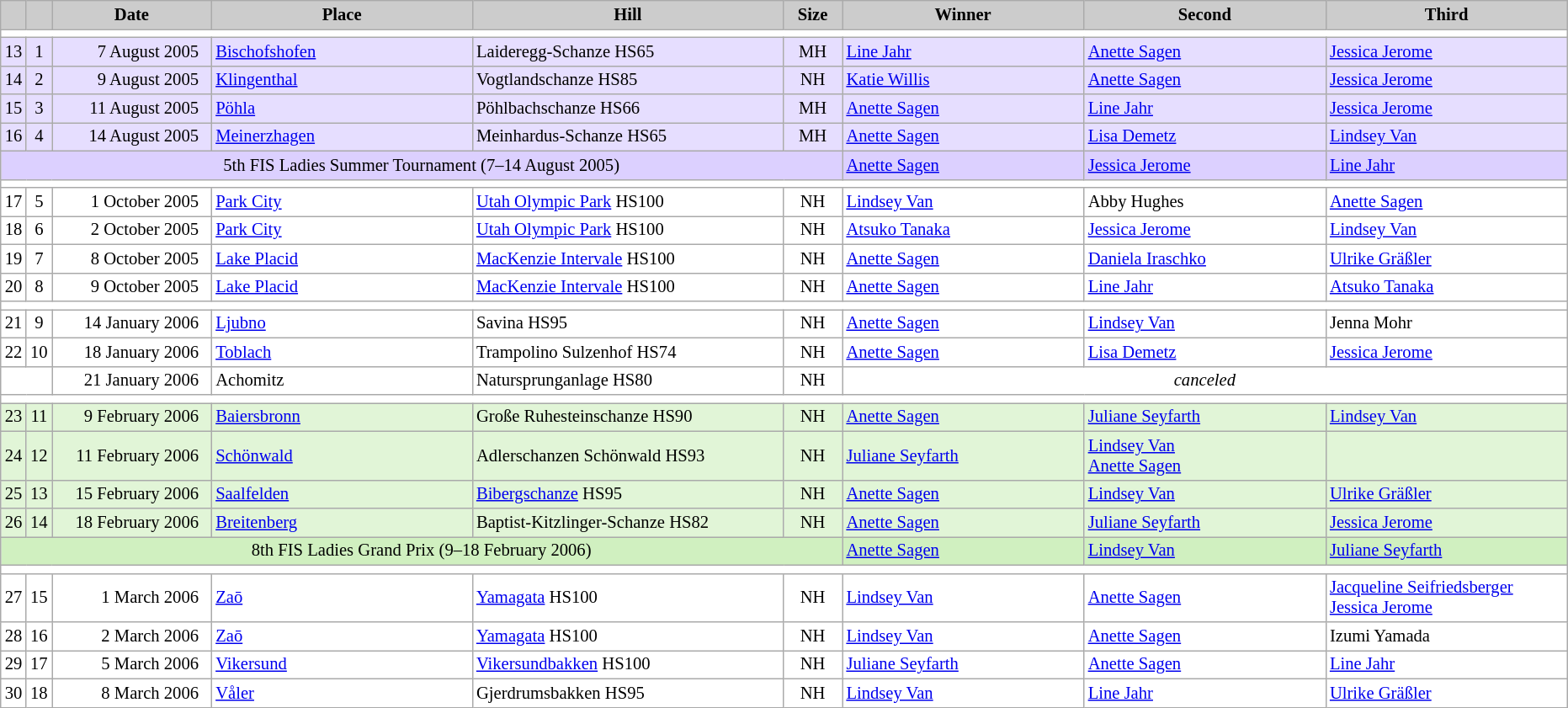<table class="wikitable plainrowheaders" style="background:#fff; font-size:86%; line-height:16px; border:grey solid 1px; border-collapse:collapse;">
<tr style="background:#ccc; text-align:center;">
<th scope="col" style="background:#ccc; width=20 px;"></th>
<th scope="col" style="background:#ccc; width=30 px;"></th>
<th scope="col" style="background:#ccc; width:120px;">Date</th>
<th scope="col" style="background:#ccc; width:200px;">Place</th>
<th scope="col" style="background:#ccc; width:240px;">Hill</th>
<th scope="col" style="background:#ccc; width:40px;">Size</th>
<th scope="col" style="background:#ccc; width:185px;">Winner</th>
<th scope="col" style="background:#ccc; width:185px;">Second</th>
<th scope="col" style="background:#ccc; width:185px;">Third</th>
</tr>
<tr>
<td colspan=9></td>
</tr>
<tr bgcolor=e6deff>
<td align=center>13</td>
<td align=center>1</td>
<td align=right>7 August 2005  </td>
<td> <a href='#'>Bischofshofen</a></td>
<td>Laideregg-Schanze HS65</td>
<td align=center>MH</td>
<td> <a href='#'>Line Jahr</a></td>
<td> <a href='#'>Anette Sagen</a></td>
<td> <a href='#'>Jessica Jerome</a></td>
</tr>
<tr bgcolor=e6deff>
<td align=center>14</td>
<td align=center>2</td>
<td align=right>9 August 2005  </td>
<td> <a href='#'>Klingenthal</a></td>
<td>Vogtlandschanze HS85</td>
<td align=center>NH</td>
<td> <a href='#'>Katie Willis</a></td>
<td> <a href='#'>Anette Sagen</a></td>
<td> <a href='#'>Jessica Jerome</a></td>
</tr>
<tr bgcolor=e6deff>
<td align=center>15</td>
<td align=center>3</td>
<td align=right>11 August 2005  </td>
<td> <a href='#'>Pöhla</a></td>
<td>Pöhlbachschanze HS66</td>
<td align=center>MH</td>
<td> <a href='#'>Anette Sagen</a></td>
<td> <a href='#'>Line Jahr</a></td>
<td> <a href='#'>Jessica Jerome</a></td>
</tr>
<tr bgcolor=e6deff>
<td align=center>16</td>
<td align=center>4</td>
<td align=right>14 August 2005  </td>
<td> <a href='#'>Meinerzhagen</a></td>
<td>Meinhardus-Schanze HS65</td>
<td align=center>MH</td>
<td> <a href='#'>Anette Sagen</a></td>
<td> <a href='#'>Lisa Demetz</a></td>
<td> <a href='#'>Lindsey Van</a></td>
</tr>
<tr bgcolor=DCD0FF>
<td colspan=6 align=center>5th FIS Ladies Summer Tournament (7–14 August 2005)</td>
<td> <a href='#'>Anette Sagen</a></td>
<td> <a href='#'>Jessica Jerome</a></td>
<td> <a href='#'>Line Jahr</a></td>
</tr>
<tr>
<td colspan=9></td>
</tr>
<tr>
<td align=center>17</td>
<td align=center>5</td>
<td align=right>1 October 2005  </td>
<td> <a href='#'>Park City</a></td>
<td><a href='#'>Utah Olympic Park</a> HS100</td>
<td align=center>NH</td>
<td> <a href='#'>Lindsey Van</a></td>
<td> Abby Hughes</td>
<td> <a href='#'>Anette Sagen</a></td>
</tr>
<tr>
<td align=center>18</td>
<td align=center>6</td>
<td align=right>2 October 2005  </td>
<td> <a href='#'>Park City</a></td>
<td><a href='#'>Utah Olympic Park</a> HS100</td>
<td align=center>NH</td>
<td> <a href='#'>Atsuko Tanaka</a></td>
<td> <a href='#'>Jessica Jerome</a></td>
<td> <a href='#'>Lindsey Van</a></td>
</tr>
<tr>
<td align=center>19</td>
<td align=center>7</td>
<td align=right>8 October 2005  </td>
<td> <a href='#'>Lake Placid</a></td>
<td><a href='#'>MacKenzie Intervale</a> HS100</td>
<td align=center>NH</td>
<td> <a href='#'>Anette Sagen</a></td>
<td> <a href='#'>Daniela Iraschko</a></td>
<td> <a href='#'>Ulrike Gräßler</a></td>
</tr>
<tr>
<td align=center>20</td>
<td align=center>8</td>
<td align=right>9 October 2005  </td>
<td> <a href='#'>Lake Placid</a></td>
<td><a href='#'>MacKenzie Intervale</a> HS100</td>
<td align=center>NH</td>
<td> <a href='#'>Anette Sagen</a></td>
<td> <a href='#'>Line Jahr</a></td>
<td> <a href='#'>Atsuko Tanaka</a></td>
</tr>
<tr>
<td colspan=9></td>
</tr>
<tr>
<td align=center>21</td>
<td align=center>9</td>
<td align=right>14 January 2006  </td>
<td> <a href='#'>Ljubno</a></td>
<td>Savina HS95</td>
<td align=center>NH</td>
<td> <a href='#'>Anette Sagen</a></td>
<td> <a href='#'>Lindsey Van</a></td>
<td> Jenna Mohr</td>
</tr>
<tr>
<td align=center>22</td>
<td align=center>10</td>
<td align=right>18 January 2006  </td>
<td> <a href='#'>Toblach</a></td>
<td>Trampolino Sulzenhof HS74</td>
<td align=center>NH</td>
<td> <a href='#'>Anette Sagen</a></td>
<td> <a href='#'>Lisa Demetz</a></td>
<td> <a href='#'>Jessica Jerome</a></td>
</tr>
<tr>
<td colspan=2></td>
<td align=right>21 January 2006  </td>
<td> Achomitz</td>
<td>Natursprunganlage HS80</td>
<td align=center>NH</td>
<td colspan=3 align=center><em>canceled</em></td>
</tr>
<tr>
<td colspan=9></td>
</tr>
<tr bgcolor=E1F5D7>
<td align=center>23</td>
<td align=center>11</td>
<td align=right>9 February 2006  </td>
<td> <a href='#'>Baiersbronn</a></td>
<td>Große Ruhesteinschanze HS90</td>
<td align=center>NH</td>
<td> <a href='#'>Anette Sagen</a></td>
<td> <a href='#'>Juliane Seyfarth</a></td>
<td> <a href='#'>Lindsey Van</a></td>
</tr>
<tr bgcolor=E1F5D7>
<td align=center>24</td>
<td align=center>12</td>
<td align=right>11 February 2006  </td>
<td> <a href='#'>Schönwald</a></td>
<td>Adlerschanzen Schönwald HS93</td>
<td align=center>NH</td>
<td> <a href='#'>Juliane Seyfarth</a></td>
<td> <a href='#'>Lindsey Van</a><br> <a href='#'>Anette Sagen</a></td>
<td></td>
</tr>
<tr bgcolor=E1F5D7>
<td align=center>25</td>
<td align=center>13</td>
<td align=right>15 February 2006  </td>
<td> <a href='#'>Saalfelden</a></td>
<td><a href='#'>Bibergschanze</a> HS95</td>
<td align=center>NH</td>
<td> <a href='#'>Anette Sagen</a></td>
<td> <a href='#'>Lindsey Van</a></td>
<td> <a href='#'>Ulrike Gräßler</a></td>
</tr>
<tr bgcolor=E1F5D7>
<td align=center>26</td>
<td align=center>14</td>
<td align=right>18 February 2006  </td>
<td> <a href='#'>Breitenberg</a></td>
<td>Baptist-Kitzlinger-Schanze HS82</td>
<td align=center>NH</td>
<td> <a href='#'>Anette Sagen</a></td>
<td> <a href='#'>Juliane Seyfarth</a></td>
<td> <a href='#'>Jessica Jerome</a></td>
</tr>
<tr bgcolor=D0F0C0>
<td colspan=6 align=center>8th FIS Ladies Grand Prix (9–18 February 2006)</td>
<td> <a href='#'>Anette Sagen</a></td>
<td> <a href='#'>Lindsey Van</a></td>
<td> <a href='#'>Juliane Seyfarth</a></td>
</tr>
<tr>
<td colspan=9></td>
</tr>
<tr>
<td align=center>27</td>
<td align=center>15</td>
<td align=right>1 March 2006  </td>
<td> <a href='#'>Zaō</a></td>
<td><a href='#'>Yamagata</a> HS100</td>
<td align=center>NH</td>
<td> <a href='#'>Lindsey Van</a></td>
<td> <a href='#'>Anette Sagen</a></td>
<td> <a href='#'>Jacqueline Seifriedsberger</a><br> <a href='#'>Jessica Jerome</a></td>
</tr>
<tr>
<td align=center>28</td>
<td align=center>16</td>
<td align=right>2 March 2006  </td>
<td> <a href='#'>Zaō</a></td>
<td><a href='#'>Yamagata</a> HS100</td>
<td align=center>NH</td>
<td> <a href='#'>Lindsey Van</a></td>
<td> <a href='#'>Anette Sagen</a></td>
<td> Izumi Yamada</td>
</tr>
<tr>
<td align=center>29</td>
<td align=center>17</td>
<td align=right>5 March 2006  </td>
<td> <a href='#'>Vikersund</a></td>
<td><a href='#'>Vikersundbakken</a> HS100</td>
<td align=center>NH</td>
<td> <a href='#'>Juliane Seyfarth</a></td>
<td> <a href='#'>Anette Sagen</a></td>
<td> <a href='#'>Line Jahr</a></td>
</tr>
<tr>
<td align=center>30</td>
<td align=center>18</td>
<td align=right>8 March 2006  </td>
<td> <a href='#'>Våler</a></td>
<td>Gjerdrumsbakken HS95</td>
<td align=center>NH</td>
<td> <a href='#'>Lindsey Van</a></td>
<td> <a href='#'>Line Jahr</a></td>
<td> <a href='#'>Ulrike Gräßler</a></td>
</tr>
</table>
